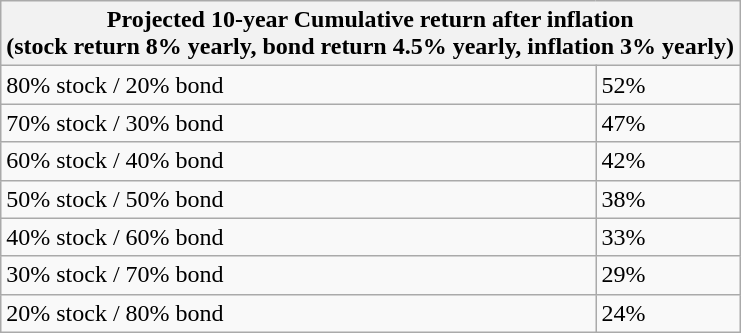<table class="wikitable">
<tr>
<th colspan="2">Projected 10-year Cumulative return after inflation <br> (stock return 8% yearly, bond return 4.5% yearly, inflation 3% yearly)</th>
</tr>
<tr>
<td>80% stock / 20% bond</td>
<td>52%</td>
</tr>
<tr>
<td>70% stock / 30% bond</td>
<td>47%</td>
</tr>
<tr>
<td>60% stock / 40% bond</td>
<td>42%</td>
</tr>
<tr>
<td>50% stock / 50% bond</td>
<td>38%</td>
</tr>
<tr>
<td>40% stock / 60% bond</td>
<td>33%</td>
</tr>
<tr>
<td>30% stock / 70% bond</td>
<td>29%</td>
</tr>
<tr>
<td>20% stock / 80% bond</td>
<td>24%</td>
</tr>
</table>
